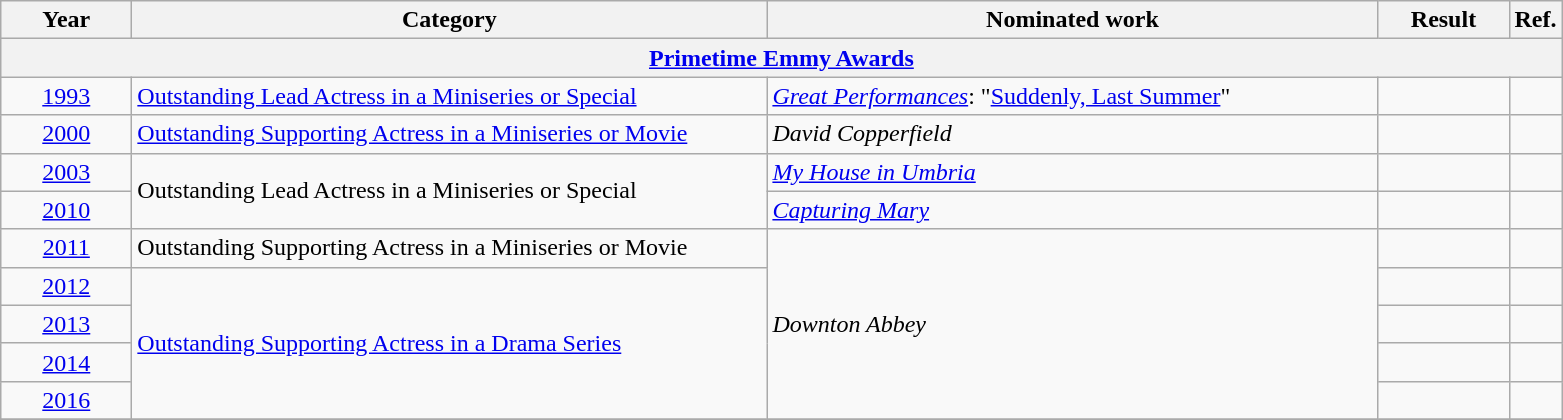<table class=wikitable>
<tr>
<th scope="col" style="width:5em;">Year</th>
<th scope="col" style="width:26em;">Category</th>
<th scope="col" style="width:25em;">Nominated work</th>
<th scope="col" style="width:5em;">Result</th>
<th>Ref.</th>
</tr>
<tr>
<th colspan=5><a href='#'>Primetime Emmy Awards</a></th>
</tr>
<tr>
<td style="text-align:center;"><a href='#'>1993</a></td>
<td><a href='#'>Outstanding Lead Actress in a Miniseries or Special</a></td>
<td><em><a href='#'>Great Performances</a></em>: "<a href='#'>Suddenly, Last Summer</a>"</td>
<td></td>
<td style="text-align:center;"></td>
</tr>
<tr>
<td style="text-align:center;"><a href='#'>2000</a></td>
<td><a href='#'>Outstanding Supporting Actress in a Miniseries or Movie</a></td>
<td><em>David Copperfield</em></td>
<td></td>
<td style="text-align:center;"></td>
</tr>
<tr>
<td style="text-align:center;"><a href='#'>2003</a></td>
<td rowspan=2>Outstanding Lead Actress in a Miniseries or Special</td>
<td><em><a href='#'>My House in Umbria</a></em></td>
<td></td>
<td style="text-align:center;"></td>
</tr>
<tr>
<td style="text-align:center;"><a href='#'>2010</a></td>
<td><em><a href='#'>Capturing Mary</a></em></td>
<td></td>
<td style="text-align:center;"></td>
</tr>
<tr>
<td style="text-align:center;"><a href='#'>2011</a></td>
<td>Outstanding Supporting Actress in a Miniseries or Movie</td>
<td rowspan=5><em>Downton Abbey</em></td>
<td></td>
<td style="text-align:center;"></td>
</tr>
<tr>
<td style="text-align:center;"><a href='#'>2012</a></td>
<td rowspan=4><a href='#'>Outstanding Supporting Actress in a Drama Series</a></td>
<td></td>
<td style="text-align:center;"></td>
</tr>
<tr>
<td style="text-align:center;"><a href='#'>2013</a></td>
<td></td>
<td style="text-align:center;"></td>
</tr>
<tr>
<td style="text-align:center;"><a href='#'>2014</a></td>
<td></td>
<td style="text-align:center;"></td>
</tr>
<tr>
<td style="text-align:center;"><a href='#'>2016</a></td>
<td></td>
<td style="text-align:center;"></td>
</tr>
<tr>
</tr>
</table>
